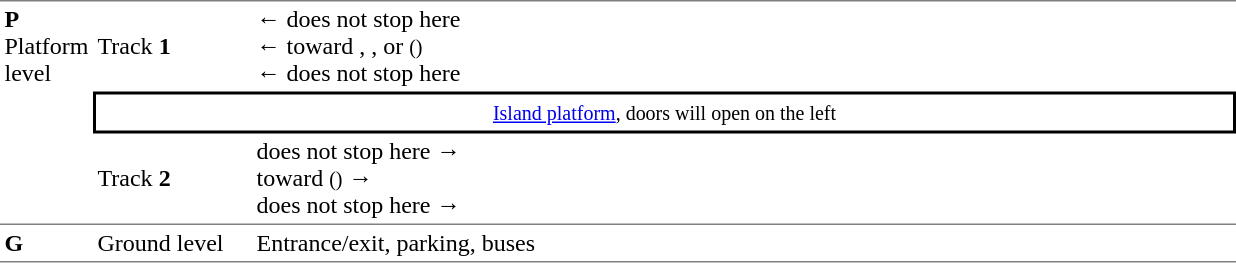<table table border=0 cellspacing=0 cellpadding=3>
<tr>
<td style="border-top:solid 1px gray;border-bottom:solid 1px gray;" width=50 rowspan=3 valign=top><strong>P</strong><br>Platform level</td>
<td style="border-top:solid 1px gray;" width=100>Track <strong>1</strong></td>
<td style="border-top:solid 1px gray;" width=650>←  does not stop here<br>←  toward , , or  <small>()</small><br>←  does not stop here</td>
</tr>
<tr>
<td style="border-top:solid 2px black;border-right:solid 2px black;border-left:solid 2px black;border-bottom:solid 2px black;text-align:center;" colspan=2><small><a href='#'>Island platform</a>, doors will open on the left</small></td>
</tr>
<tr>
<td style="border-bottom:solid 1px gray">Track <strong>2</strong></td>
<td style="border-bottom:solid 1px gray">  does not stop here →<br>  toward  <small>()</small> →<br>  does not stop here →</td>
</tr>
<tr>
<td style="border-bottom:solid 1px gray;"><strong>G</strong></td>
<td style="border-bottom:solid 1px gray;">Ground level</td>
<td style="border-bottom:solid 1px gray;">Entrance/exit, parking, buses</td>
</tr>
</table>
